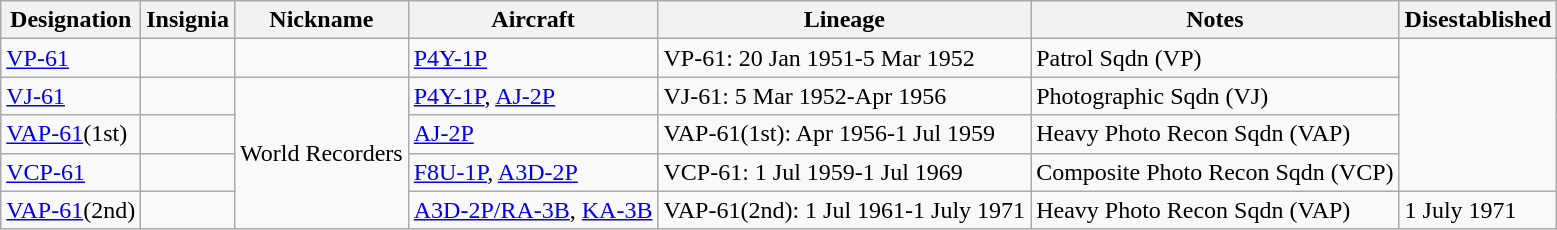<table class="wikitable">
<tr>
<th>Designation</th>
<th>Insignia</th>
<th>Nickname</th>
<th>Aircraft</th>
<th>Lineage</th>
<th>Notes</th>
<th>Disestablished</th>
</tr>
<tr>
<td><a href='#'>VP-61</a></td>
<td></td>
<td></td>
<td><a href='#'>P4Y-1P</a></td>
<td style="white-space: nowrap;">VP-61: 20 Jan 1951-5 Mar 1952</td>
<td>Patrol Sqdn (VP)</td>
</tr>
<tr>
<td><a href='#'>VJ-61</a></td>
<td></td>
<td Rowspan="4">World Recorders</td>
<td><a href='#'>P4Y-1P</a>, <a href='#'>AJ-2P</a></td>
<td style="white-space: nowrap;">VJ-61: 5 Mar 1952-Apr 1956</td>
<td>Photographic Sqdn (VJ)</td>
</tr>
<tr>
<td><a href='#'>VAP-61</a>(1st)</td>
<td></td>
<td><a href='#'>AJ-2P</a></td>
<td>VAP-61(1st): Apr 1956-1 Jul 1959</td>
<td>Heavy Photo Recon Sqdn (VAP)</td>
</tr>
<tr>
<td><a href='#'>VCP-61</a></td>
<td></td>
<td><a href='#'>F8U-1P</a>, <a href='#'>A3D-2P</a></td>
<td>VCP-61: 1 Jul 1959-1 Jul 1969</td>
<td>Composite Photo Recon Sqdn (VCP)</td>
</tr>
<tr>
<td><a href='#'>VAP-61</a>(2nd)</td>
<td></td>
<td><a href='#'>A3D-2P/RA-3B</a>, <a href='#'>KA-3B</a></td>
<td style="white-space: nowrap;">VAP-61(2nd): 1 Jul 1961-1 July 1971</td>
<td>Heavy Photo Recon Sqdn (VAP)</td>
<td>1 July 1971</td>
</tr>
</table>
